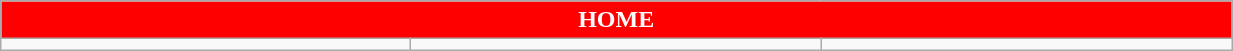<table class="wikitable collapsible collapsed" style="width:65%">
<tr>
<th colspan=11 ! style="color:#FFFFFF; background:#FF0000">HOME</th>
</tr>
<tr>
<td></td>
<td></td>
<td></td>
</tr>
</table>
